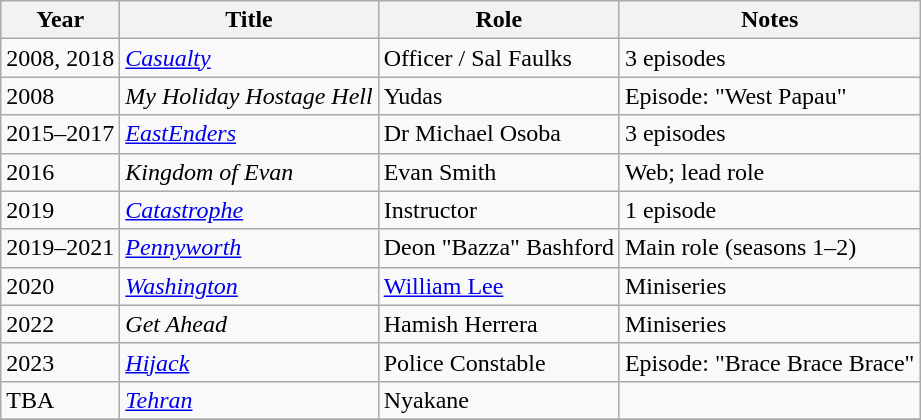<table class="wikitable sortable">
<tr>
<th>Year</th>
<th>Title</th>
<th>Role</th>
<th class="unsortable">Notes</th>
</tr>
<tr>
<td>2008, 2018</td>
<td><em><a href='#'>Casualty</a></em></td>
<td>Officer / Sal Faulks</td>
<td>3 episodes</td>
</tr>
<tr>
<td>2008</td>
<td><em>My Holiday Hostage Hell</em></td>
<td>Yudas</td>
<td>Episode: "West Papau"</td>
</tr>
<tr>
<td>2015–2017</td>
<td><em><a href='#'>EastEnders</a></em></td>
<td>Dr Michael Osoba</td>
<td>3 episodes</td>
</tr>
<tr>
<td>2016</td>
<td><em>Kingdom of Evan</em></td>
<td>Evan Smith</td>
<td>Web; lead role</td>
</tr>
<tr>
<td>2019</td>
<td><em><a href='#'>Catastrophe</a></em></td>
<td>Instructor</td>
<td>1 episode</td>
</tr>
<tr>
<td>2019–2021</td>
<td><em><a href='#'>Pennyworth</a></em></td>
<td>Deon "Bazza" Bashford</td>
<td>Main role (seasons 1–2)</td>
</tr>
<tr>
<td>2020</td>
<td><em><a href='#'>Washington</a></em></td>
<td><a href='#'>William Lee</a></td>
<td>Miniseries</td>
</tr>
<tr>
<td>2022</td>
<td><em>Get Ahead</em></td>
<td>Hamish Herrera</td>
<td>Miniseries</td>
</tr>
<tr>
<td>2023</td>
<td><em><a href='#'>Hijack</a></em></td>
<td>Police Constable</td>
<td>Episode: "Brace Brace Brace"</td>
</tr>
<tr>
<td>TBA</td>
<td><em><a href='#'>Tehran</a></em></td>
<td>Nyakane</td>
<td></td>
</tr>
<tr>
</tr>
</table>
